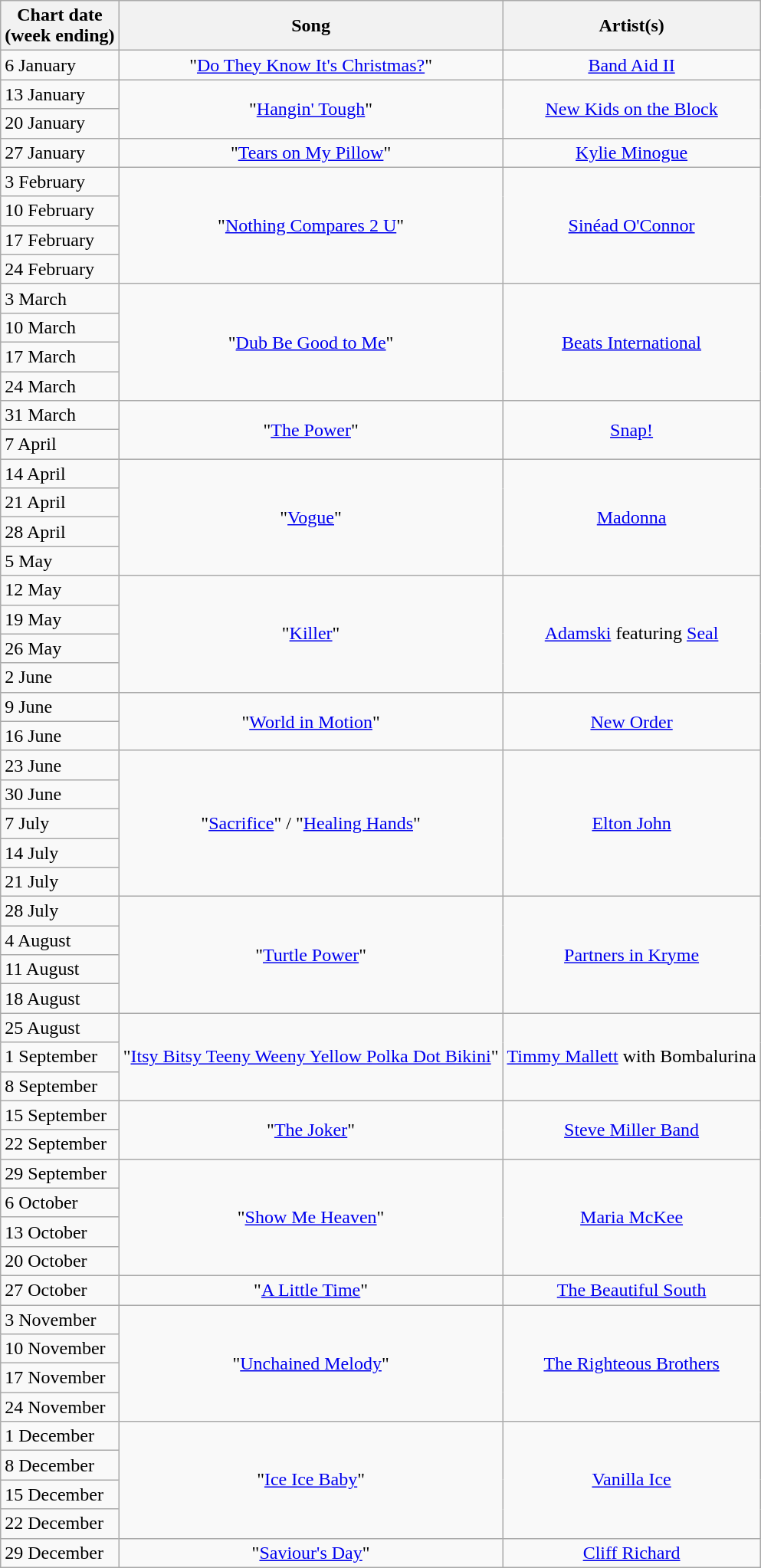<table class="wikitable">
<tr>
<th style="text-align:center;">Chart date<br>(week ending)</th>
<th style="text-align:center;">Song</th>
<th style="text-align:center;">Artist(s)</th>
</tr>
<tr>
<td style="text-align:left;">6 January</td>
<td style="text-align:center;">"<a href='#'>Do They Know It's Christmas?</a>"</td>
<td style="text-align:center;"><a href='#'>Band Aid II</a></td>
</tr>
<tr>
<td style="text-align:left;">13 January</td>
<td style="text-align:center;" rowspan="2">"<a href='#'>Hangin' Tough</a>"</td>
<td style="text-align:center;" rowspan="2"><a href='#'>New Kids on the Block</a></td>
</tr>
<tr>
<td style="text-align:left;">20 January</td>
</tr>
<tr>
<td style="text-align:left;">27 January</td>
<td style="text-align:center;">"<a href='#'>Tears on My Pillow</a>"</td>
<td style="text-align:center;"><a href='#'>Kylie Minogue</a></td>
</tr>
<tr>
<td style="text-align:left;">3 February</td>
<td style="text-align:center;" rowspan="4">"<a href='#'>Nothing Compares 2 U</a>"</td>
<td style="text-align:center;" rowspan="4"><a href='#'>Sinéad O'Connor</a></td>
</tr>
<tr>
<td style="text-align:left;">10 February</td>
</tr>
<tr>
<td style="text-align:left;">17 February</td>
</tr>
<tr>
<td style="text-align:left;">24 February</td>
</tr>
<tr>
<td style="text-align:left;">3 March</td>
<td style="text-align:center;" rowspan="4">"<a href='#'>Dub Be Good to Me</a>"</td>
<td style="text-align:center;" rowspan="4"><a href='#'>Beats International</a></td>
</tr>
<tr>
<td style="text-align:left;">10 March</td>
</tr>
<tr>
<td style="text-align:left;">17 March</td>
</tr>
<tr>
<td style="text-align:left;">24 March</td>
</tr>
<tr>
<td style="text-align:left;">31 March</td>
<td style="text-align:center;" rowspan="2">"<a href='#'>The Power</a>"</td>
<td style="text-align:center;" rowspan="2"><a href='#'>Snap!</a></td>
</tr>
<tr>
<td style="text-align:left;">7 April</td>
</tr>
<tr>
<td style="text-align:left;">14 April</td>
<td style="text-align:center;" rowspan="4">"<a href='#'>Vogue</a>"</td>
<td style="text-align:center;" rowspan="4"><a href='#'>Madonna</a></td>
</tr>
<tr>
<td style="text-align:left;">21 April</td>
</tr>
<tr>
<td style="text-align:left;">28 April</td>
</tr>
<tr>
<td style="text-align:left;">5 May</td>
</tr>
<tr>
<td style="text-align:left;">12 May</td>
<td style="text-align:center;" rowspan="4">"<a href='#'>Killer</a>"</td>
<td style="text-align:center;" rowspan="4"><a href='#'>Adamski</a> featuring <a href='#'>Seal</a></td>
</tr>
<tr>
<td style="text-align:left;">19 May</td>
</tr>
<tr>
<td style="text-align:left;">26 May</td>
</tr>
<tr>
<td style="text-align:left;">2 June</td>
</tr>
<tr>
<td style="text-align:left;">9 June</td>
<td style="text-align:center;" rowspan="2">"<a href='#'>World in Motion</a>"</td>
<td style="text-align:center;" rowspan="2"><a href='#'>New Order</a></td>
</tr>
<tr>
<td style="text-align:left;">16 June</td>
</tr>
<tr>
<td style="text-align:left;">23 June</td>
<td style="text-align:center;" rowspan="5">"<a href='#'>Sacrifice</a>" / "<a href='#'>Healing Hands</a>"</td>
<td style="text-align:center;" rowspan="5"><a href='#'>Elton John</a></td>
</tr>
<tr>
<td style="text-align:left;">30 June</td>
</tr>
<tr>
<td style="text-align:left;">7 July</td>
</tr>
<tr>
<td style="text-align:left;">14 July</td>
</tr>
<tr>
<td style="text-align:left;">21 July</td>
</tr>
<tr>
<td style="text-align:left;">28 July</td>
<td style="text-align:center;" rowspan="4">"<a href='#'>Turtle Power</a>"</td>
<td style="text-align:center;" rowspan="4"><a href='#'>Partners in Kryme</a></td>
</tr>
<tr>
<td style="text-align:left;">4 August</td>
</tr>
<tr>
<td style="text-align:left;">11 August</td>
</tr>
<tr>
<td style="text-align:left;">18 August</td>
</tr>
<tr>
<td style="text-align:left;">25 August</td>
<td style="text-align:center;" rowspan="3">"<a href='#'>Itsy Bitsy Teeny Weeny Yellow Polka Dot Bikini</a>"</td>
<td style="text-align:center;" rowspan="3"><a href='#'>Timmy Mallett</a> with Bombalurina</td>
</tr>
<tr>
<td style="text-align:left;">1 September</td>
</tr>
<tr>
<td style="text-align:left;">8 September</td>
</tr>
<tr>
<td style="text-align:left;">15 September</td>
<td style="text-align:center;" rowspan="2">"<a href='#'>The Joker</a>"</td>
<td style="text-align:center;" rowspan="2"><a href='#'>Steve Miller Band</a></td>
</tr>
<tr>
<td style="text-align:left;">22 September</td>
</tr>
<tr>
<td style="text-align:left;">29 September</td>
<td style="text-align:center;" rowspan="4">"<a href='#'>Show Me Heaven</a>"</td>
<td style="text-align:center;" rowspan="4"><a href='#'>Maria McKee</a></td>
</tr>
<tr>
<td style="text-align:left;">6 October</td>
</tr>
<tr>
<td style="text-align:left;">13 October</td>
</tr>
<tr>
<td style="text-align:left;">20 October</td>
</tr>
<tr>
<td style="text-align:left;">27 October</td>
<td style="text-align:center;">"<a href='#'>A Little Time</a>"</td>
<td style="text-align:center;"><a href='#'>The Beautiful South</a></td>
</tr>
<tr>
<td style="text-align:left;">3 November</td>
<td style="text-align:center;" rowspan="4">"<a href='#'>Unchained Melody</a>"</td>
<td style="text-align:center;" rowspan="4"><a href='#'>The Righteous Brothers</a></td>
</tr>
<tr>
<td style="text-align:left;">10 November</td>
</tr>
<tr>
<td style="text-align:left;">17 November</td>
</tr>
<tr>
<td style="text-align:left;">24 November</td>
</tr>
<tr>
<td style="text-align:left;">1 December</td>
<td style="text-align:center;" rowspan="4">"<a href='#'>Ice Ice Baby</a>"</td>
<td style="text-align:center;" rowspan="4"><a href='#'>Vanilla Ice</a></td>
</tr>
<tr>
<td style="text-align:left;">8 December</td>
</tr>
<tr>
<td style="text-align:left;">15 December</td>
</tr>
<tr>
<td style="text-align:left;">22 December</td>
</tr>
<tr>
<td style="text-align:left;">29 December</td>
<td style="text-align:center;">"<a href='#'>Saviour's Day</a>"</td>
<td style="text-align:center;"><a href='#'>Cliff Richard</a></td>
</tr>
</table>
